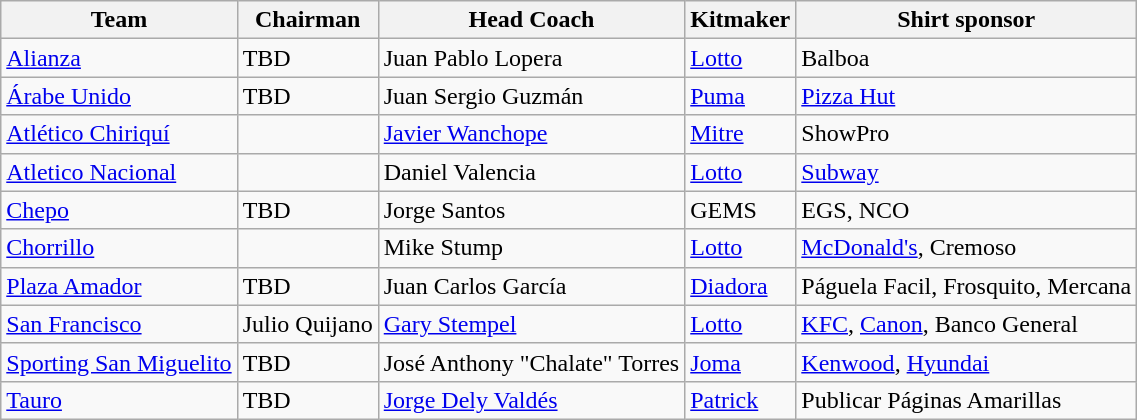<table class="wikitable sortable">
<tr>
<th>Team</th>
<th>Chairman</th>
<th>Head Coach</th>
<th>Kitmaker</th>
<th>Shirt sponsor</th>
</tr>
<tr>
<td><a href='#'>Alianza</a></td>
<td> TBD</td>
<td> Juan Pablo Lopera</td>
<td><a href='#'>Lotto</a></td>
<td>Balboa</td>
</tr>
<tr>
<td><a href='#'>Árabe Unido</a></td>
<td> TBD</td>
<td> Juan Sergio Guzmán</td>
<td><a href='#'>Puma</a></td>
<td><a href='#'>Pizza Hut</a></td>
</tr>
<tr>
<td><a href='#'>Atlético Chiriquí</a></td>
<td></td>
<td> <a href='#'>Javier Wanchope</a></td>
<td><a href='#'>Mitre</a></td>
<td>ShowPro</td>
</tr>
<tr>
<td><a href='#'>Atletico Nacional</a></td>
<td></td>
<td> Daniel Valencia</td>
<td><a href='#'>Lotto</a></td>
<td><a href='#'>Subway</a></td>
</tr>
<tr>
<td><a href='#'>Chepo</a></td>
<td> TBD</td>
<td> Jorge Santos</td>
<td>GEMS</td>
<td>EGS, NCO</td>
</tr>
<tr>
<td><a href='#'>Chorrillo</a></td>
<td></td>
<td> Mike Stump</td>
<td><a href='#'>Lotto</a></td>
<td><a href='#'>McDonald's</a>, Cremoso</td>
</tr>
<tr>
<td><a href='#'>Plaza Amador</a></td>
<td> TBD</td>
<td> Juan Carlos García</td>
<td><a href='#'>Diadora</a></td>
<td>Páguela Facil, Frosquito, Mercana</td>
</tr>
<tr>
<td><a href='#'>San Francisco</a></td>
<td>Julio Quijano</td>
<td>  <a href='#'>Gary Stempel</a></td>
<td><a href='#'>Lotto</a></td>
<td><a href='#'>KFC</a>, <a href='#'>Canon</a>, Banco General</td>
</tr>
<tr>
<td><a href='#'>Sporting San Miguelito</a></td>
<td> TBD</td>
<td> José Anthony "Chalate" Torres</td>
<td><a href='#'>Joma</a></td>
<td><a href='#'>Kenwood</a>, <a href='#'>Hyundai</a></td>
</tr>
<tr>
<td><a href='#'>Tauro</a></td>
<td> TBD</td>
<td> <a href='#'>Jorge Dely Valdés</a></td>
<td><a href='#'>Patrick</a></td>
<td>Publicar Páginas Amarillas</td>
</tr>
</table>
